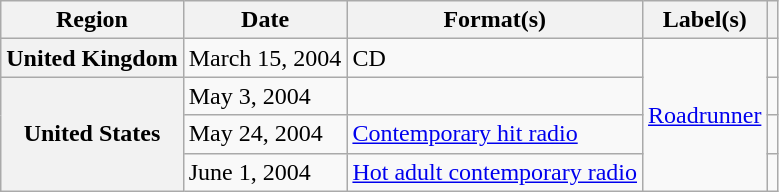<table class="wikitable plainrowheaders" style="text-align:left">
<tr>
<th scope="col">Region</th>
<th scope="col">Date</th>
<th scope="col">Format(s)</th>
<th scope="col">Label(s)</th>
<th scope="col"></th>
</tr>
<tr>
<th scope="row">United Kingdom</th>
<td>March 15, 2004</td>
<td>CD</td>
<td rowspan="4"><a href='#'>Roadrunner</a></td>
<td></td>
</tr>
<tr>
<th scope="row" rowspan="3">United States</th>
<td>May 3, 2004</td>
<td></td>
<td></td>
</tr>
<tr>
<td>May 24, 2004</td>
<td><a href='#'>Contemporary hit radio</a></td>
<td></td>
</tr>
<tr>
<td>June 1, 2004</td>
<td><a href='#'>Hot adult contemporary radio</a></td>
<td></td>
</tr>
</table>
